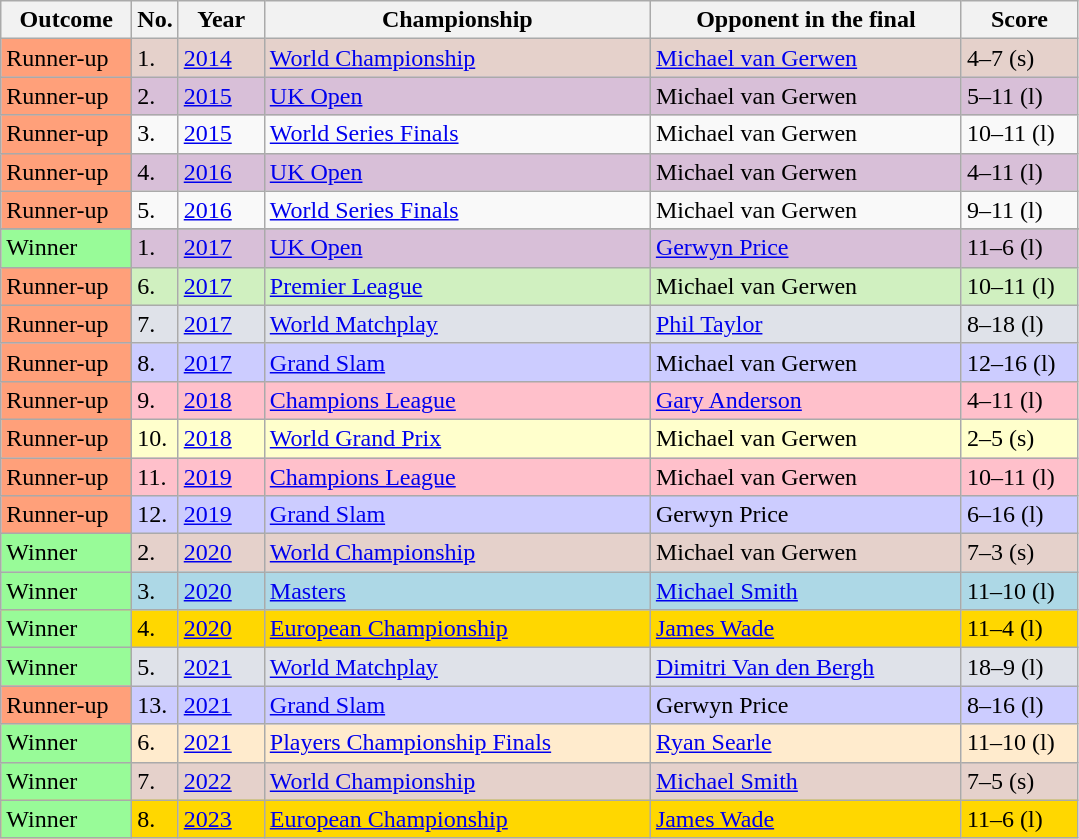<table class="wikitable">
<tr>
<th width="80">Outcome</th>
<th width="20">No.</th>
<th width="50">Year</th>
<th style="width:250px;">Championship</th>
<th style="width:200px;">Opponent in the final</th>
<th width="70">Score</th>
</tr>
<tr style="background:#e5d1cb;">
<td style="background:#ffa07a;">Runner-up</td>
<td>1.</td>
<td><a href='#'>2014</a></td>
<td><a href='#'>World Championship</a></td>
<td> <a href='#'>Michael van Gerwen</a></td>
<td>4–7 (s)</td>
</tr>
<tr style="background:thistle">
<td style="background:#ffa07a;">Runner-up</td>
<td>2.</td>
<td><a href='#'>2015</a></td>
<td><a href='#'>UK Open</a></td>
<td> Michael van Gerwen</td>
<td>5–11 (l)</td>
</tr>
<tr>
<td style="background:#ffa07a;">Runner-up</td>
<td>3.</td>
<td><a href='#'>2015</a></td>
<td><a href='#'>World Series Finals</a></td>
<td> Michael van Gerwen</td>
<td>10–11 (l)</td>
</tr>
<tr style="background:thistle">
<td style="background:#ffa07a;">Runner-up</td>
<td>4.</td>
<td><a href='#'>2016</a></td>
<td><a href='#'>UK Open</a></td>
<td> Michael van Gerwen</td>
<td>4–11 (l)</td>
</tr>
<tr>
<td style="background:#ffa07a;">Runner-up</td>
<td>5.</td>
<td><a href='#'>2016</a></td>
<td><a href='#'>World Series Finals</a></td>
<td> Michael van Gerwen</td>
<td>9–11 (l)</td>
</tr>
<tr>
</tr>
<tr style="background:thistle">
<td style="background:#98FB98">Winner</td>
<td>1.</td>
<td><a href='#'>2017</a></td>
<td><a href='#'>UK Open</a></td>
<td> <a href='#'>Gerwyn Price</a></td>
<td>11–6 (l)</td>
</tr>
<tr style="background:#d0f0c0;">
<td style="background:#ffa07a;">Runner-up</td>
<td>6.</td>
<td><a href='#'>2017</a></td>
<td><a href='#'>Premier League</a></td>
<td> Michael van Gerwen</td>
<td>10–11 (l)</td>
</tr>
<tr style="background:#dfe2e9;">
<td style="background:#ffa07a;">Runner-up</td>
<td>7.</td>
<td><a href='#'>2017</a></td>
<td><a href='#'>World Matchplay</a></td>
<td> <a href='#'>Phil Taylor</a></td>
<td>8–18 (l)</td>
</tr>
<tr style="background:#CCCCFF;">
<td style="background:#ffa07a">Runner-up</td>
<td>8.</td>
<td><a href='#'>2017</a></td>
<td><a href='#'>Grand Slam</a></td>
<td> Michael van Gerwen</td>
<td>12–16 (l)</td>
</tr>
<tr style="background:pink;">
<td style="background:#ffa07a;">Runner-up</td>
<td>9.</td>
<td><a href='#'>2018</a></td>
<td><a href='#'>Champions League</a></td>
<td> <a href='#'>Gary Anderson</a></td>
<td>4–11 (l)</td>
</tr>
<tr style="background:#FFFFCC;">
<td style="background:#ffa07a;">Runner-up</td>
<td>10.</td>
<td><a href='#'>2018</a></td>
<td><a href='#'>World Grand Prix</a></td>
<td> Michael van Gerwen</td>
<td>2–5 (s)</td>
</tr>
<tr style="background:pink;">
<td style="background:#ffa07a;">Runner-up</td>
<td>11.</td>
<td><a href='#'>2019</a></td>
<td><a href='#'>Champions League</a></td>
<td> Michael van Gerwen</td>
<td>10–11 (l)</td>
</tr>
<tr style="background:#CCCCFF;">
<td style="background:#ffa07a;">Runner-up</td>
<td>12.</td>
<td><a href='#'>2019</a></td>
<td><a href='#'>Grand Slam</a></td>
<td> Gerwyn Price</td>
<td>6–16 (l)</td>
</tr>
<tr style="background:#e5d1cb;">
<td style="background:#98FB98;">Winner</td>
<td>2.</td>
<td><a href='#'>2020</a></td>
<td><a href='#'>World Championship</a></td>
<td> Michael van Gerwen</td>
<td>7–3 (s)</td>
</tr>
<tr style="background:lightblue;">
<td style="background:#98FB98;">Winner</td>
<td>3.</td>
<td><a href='#'>2020</a></td>
<td><a href='#'>Masters</a></td>
<td> <a href='#'>Michael Smith</a></td>
<td>11–10 (l)</td>
</tr>
<tr style="background:gold;">
<td style="background:#98FB98;">Winner</td>
<td>4.</td>
<td><a href='#'>2020</a></td>
<td><a href='#'>European Championship</a></td>
<td> <a href='#'>James Wade</a></td>
<td>11–4 (l)</td>
</tr>
<tr style="background:#dfe2e9;">
<td style="background:#98FB98;">Winner</td>
<td>5.</td>
<td><a href='#'>2021</a></td>
<td><a href='#'>World Matchplay</a></td>
<td> <a href='#'>Dimitri Van den Bergh</a></td>
<td>18–9 (l)</td>
</tr>
<tr style="background:#CCCCFF;">
<td style="background:#ffa07a;">Runner-up</td>
<td>13.</td>
<td><a href='#'>2021</a></td>
<td><a href='#'>Grand Slam</a></td>
<td> Gerwyn Price</td>
<td>8–16 (l)</td>
</tr>
<tr style="background:#ffebcd;">
<td style="background:#98FB98;">Winner</td>
<td>6.</td>
<td><a href='#'>2021</a></td>
<td><a href='#'>Players Championship Finals</a></td>
<td> <a href='#'>Ryan Searle</a></td>
<td>11–10 (l)</td>
</tr>
<tr style="background:#e5d1cb;">
<td style="background:#98FB98;">Winner</td>
<td>7.</td>
<td><a href='#'>2022</a></td>
<td><a href='#'>World Championship</a></td>
<td> <a href='#'>Michael Smith</a></td>
<td>7–5 (s)</td>
</tr>
<tr style="background:gold;">
<td style="background:#98FB98;">Winner</td>
<td>8.</td>
<td><a href='#'>2023</a></td>
<td><a href='#'>European Championship</a></td>
<td> <a href='#'>James Wade</a></td>
<td>11–6 (l)</td>
</tr>
</table>
